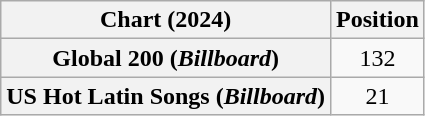<table class="wikitable sortable plainrowheaders" style="text-align:center">
<tr>
<th scope="col">Chart (2024)</th>
<th scope="col">Position</th>
</tr>
<tr>
<th scope="row">Global 200 (<em>Billboard</em>)</th>
<td>132</td>
</tr>
<tr>
<th scope="row">US Hot Latin Songs (<em>Billboard</em>)</th>
<td>21</td>
</tr>
</table>
